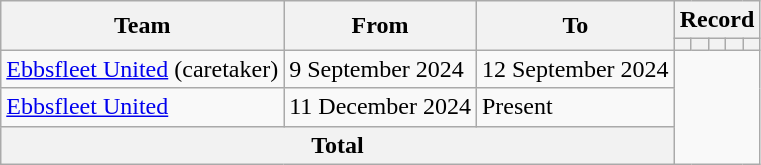<table class=wikitable style=text-align:center>
<tr>
<th rowspan=2>Team</th>
<th rowspan=2>From</th>
<th rowspan=2>To</th>
<th colspan=5>Record</th>
</tr>
<tr>
<th></th>
<th></th>
<th></th>
<th></th>
<th></th>
</tr>
<tr>
<td align=left><a href='#'>Ebbsfleet United</a> (caretaker)</td>
<td align=left>9 September 2024</td>
<td align=left>12 September 2024<br></td>
</tr>
<tr>
<td align=left><a href='#'>Ebbsfleet United</a></td>
<td align=left>11 December 2024</td>
<td align=left>Present<br></td>
</tr>
<tr>
<th colspan=3>Total<br></th>
</tr>
</table>
